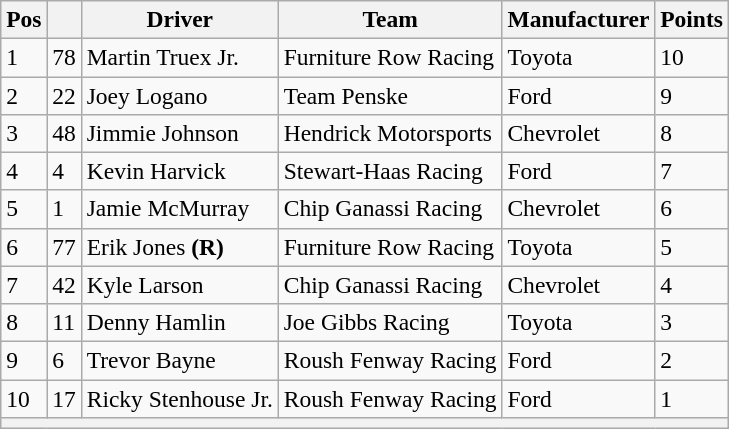<table class="wikitable" style="font-size:98%">
<tr>
<th>Pos</th>
<th></th>
<th>Driver</th>
<th>Team</th>
<th>Manufacturer</th>
<th>Points</th>
</tr>
<tr>
<td>1</td>
<td>78</td>
<td>Martin Truex Jr.</td>
<td>Furniture Row Racing</td>
<td>Toyota</td>
<td>10</td>
</tr>
<tr>
<td>2</td>
<td>22</td>
<td>Joey Logano</td>
<td>Team Penske</td>
<td>Ford</td>
<td>9</td>
</tr>
<tr>
<td>3</td>
<td>48</td>
<td>Jimmie Johnson</td>
<td>Hendrick Motorsports</td>
<td>Chevrolet</td>
<td>8</td>
</tr>
<tr>
<td>4</td>
<td>4</td>
<td>Kevin Harvick</td>
<td>Stewart-Haas Racing</td>
<td>Ford</td>
<td>7</td>
</tr>
<tr>
<td>5</td>
<td>1</td>
<td>Jamie McMurray</td>
<td>Chip Ganassi Racing</td>
<td>Chevrolet</td>
<td>6</td>
</tr>
<tr>
<td>6</td>
<td>77</td>
<td>Erik Jones <strong>(R)</strong></td>
<td>Furniture Row Racing</td>
<td>Toyota</td>
<td>5</td>
</tr>
<tr>
<td>7</td>
<td>42</td>
<td>Kyle Larson</td>
<td>Chip Ganassi Racing</td>
<td>Chevrolet</td>
<td>4</td>
</tr>
<tr>
<td>8</td>
<td>11</td>
<td>Denny Hamlin</td>
<td>Joe Gibbs Racing</td>
<td>Toyota</td>
<td>3</td>
</tr>
<tr>
<td>9</td>
<td>6</td>
<td>Trevor Bayne</td>
<td>Roush Fenway Racing</td>
<td>Ford</td>
<td>2</td>
</tr>
<tr>
<td>10</td>
<td>17</td>
<td>Ricky Stenhouse Jr.</td>
<td>Roush Fenway Racing</td>
<td>Ford</td>
<td>1</td>
</tr>
<tr>
<th colspan="6"></th>
</tr>
</table>
